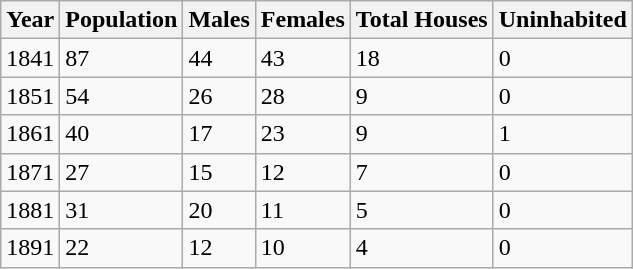<table class="wikitable">
<tr>
<th>Year</th>
<th>Population</th>
<th>Males</th>
<th>Females</th>
<th>Total Houses</th>
<th>Uninhabited</th>
</tr>
<tr>
<td>1841</td>
<td>87</td>
<td>44</td>
<td>43</td>
<td>18</td>
<td>0</td>
</tr>
<tr>
<td>1851</td>
<td>54</td>
<td>26</td>
<td>28</td>
<td>9</td>
<td>0</td>
</tr>
<tr>
<td>1861</td>
<td>40</td>
<td>17</td>
<td>23</td>
<td>9</td>
<td>1</td>
</tr>
<tr>
<td>1871</td>
<td>27</td>
<td>15</td>
<td>12</td>
<td>7</td>
<td>0</td>
</tr>
<tr>
<td>1881</td>
<td>31</td>
<td>20</td>
<td>11</td>
<td>5</td>
<td>0</td>
</tr>
<tr>
<td>1891</td>
<td>22</td>
<td>12</td>
<td>10</td>
<td>4</td>
<td>0</td>
</tr>
</table>
